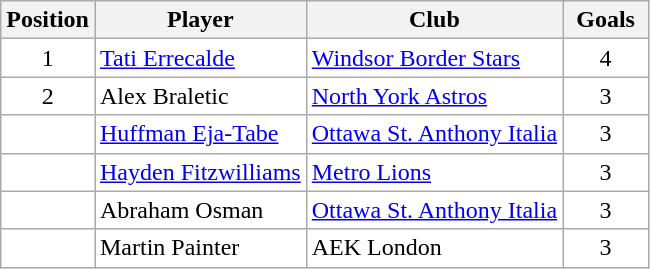<table class="wikitable">
<tr>
<th width="50px">Position</th>
<th>Player</th>
<th>Club</th>
<th width="50px">Goals</th>
</tr>
<tr align="center" valign="top" bgcolor="#FFFFFF">
<td>1</td>
<td align=left><a href='#'>Tati Errecalde</a></td>
<td align=left><a href='#'>Windsor Border Stars</a></td>
<td>4</td>
</tr>
<tr align="center" valign="top" bgcolor="#FFFFFF">
<td>2</td>
<td align=left>Alex Braletic</td>
<td align=left><a href='#'>North York Astros</a></td>
<td>3</td>
</tr>
<tr align="center" valign="top" bgcolor="#FFFFFF">
<td></td>
<td align=left><a href='#'>Huffman Eja-Tabe</a></td>
<td align=left><a href='#'>Ottawa St. Anthony Italia</a></td>
<td>3</td>
</tr>
<tr align="center" valign="top" bgcolor="#FFFFFF">
<td></td>
<td align=left><a href='#'>Hayden Fitzwilliams</a></td>
<td align=left><a href='#'>Metro Lions</a></td>
<td>3</td>
</tr>
<tr align="center" valign="top" bgcolor="#FFFFFF">
<td></td>
<td align=left>Abraham Osman</td>
<td align=left><a href='#'>Ottawa St. Anthony Italia</a></td>
<td>3</td>
</tr>
<tr align="center" valign="top" bgcolor="#FFFFFF">
<td></td>
<td align=left>Martin Painter</td>
<td align=left>AEK London</td>
<td>3</td>
</tr>
</table>
